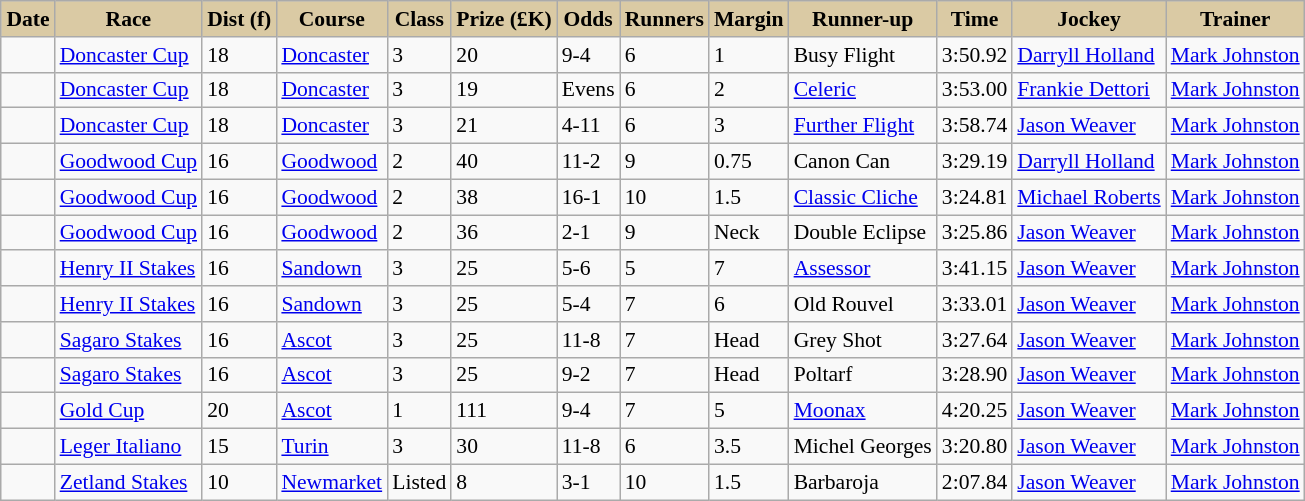<table class = "wikitable sortable" | border="1" cellpadding="1" style="text-align:centre; margin-left:1em; float:centre; border-collapse: collapse; font-size:90%">
<tr style="background:#dacaa4; text-align:center;">
<th style="background:#dacaa4;">Date</th>
<th style="background:#dacaa4;">Race</th>
<th style="background:#dacaa4;">Dist (f)</th>
<th style="background:#dacaa4;">Course</th>
<th style="background:#dacaa4;">Class</th>
<th style="background:#dacaa4;">Prize (£K)</th>
<th style="background:#dacaa4;">Odds</th>
<th style="background:#dacaa4;">Runners</th>
<th style="background:#dacaa4;">Margin</th>
<th style="background:#dacaa4;">Runner-up</th>
<th style="background:#dacaa4;">Time</th>
<th style="background:#dacaa4;">Jockey</th>
<th style="background:#dacaa4;">Trainer</th>
</tr>
<tr>
<td></td>
<td><a href='#'>Doncaster Cup</a></td>
<td>18</td>
<td><a href='#'>Doncaster</a></td>
<td>3</td>
<td>20</td>
<td>9-4</td>
<td>6</td>
<td>1</td>
<td>Busy Flight</td>
<td>3:50.92</td>
<td><a href='#'>Darryll Holland</a></td>
<td><a href='#'>Mark Johnston</a></td>
</tr>
<tr>
<td></td>
<td><a href='#'>Doncaster Cup</a></td>
<td>18</td>
<td><a href='#'>Doncaster</a></td>
<td>3</td>
<td>19</td>
<td>Evens</td>
<td>6</td>
<td>2</td>
<td><a href='#'>Celeric</a></td>
<td>3:53.00</td>
<td><a href='#'>Frankie Dettori</a></td>
<td><a href='#'>Mark Johnston</a></td>
</tr>
<tr>
<td></td>
<td><a href='#'>Doncaster Cup</a></td>
<td>18</td>
<td><a href='#'>Doncaster</a></td>
<td>3</td>
<td>21</td>
<td>4-11</td>
<td>6</td>
<td>3</td>
<td><a href='#'>Further Flight</a></td>
<td>3:58.74</td>
<td><a href='#'>Jason Weaver</a></td>
<td><a href='#'>Mark Johnston</a></td>
</tr>
<tr>
<td></td>
<td><a href='#'>Goodwood Cup</a></td>
<td>16</td>
<td><a href='#'>Goodwood</a></td>
<td>2</td>
<td>40</td>
<td>11-2</td>
<td>9</td>
<td>0.75</td>
<td>Canon Can</td>
<td>3:29.19</td>
<td><a href='#'>Darryll Holland</a></td>
<td><a href='#'>Mark Johnston</a></td>
</tr>
<tr>
<td></td>
<td><a href='#'>Goodwood Cup</a></td>
<td>16</td>
<td><a href='#'>Goodwood</a></td>
<td>2</td>
<td>38</td>
<td>16-1</td>
<td>10</td>
<td>1.5</td>
<td><a href='#'>Classic Cliche</a></td>
<td>3:24.81</td>
<td><a href='#'>Michael Roberts</a></td>
<td><a href='#'>Mark Johnston</a></td>
</tr>
<tr>
<td></td>
<td><a href='#'>Goodwood Cup</a></td>
<td>16</td>
<td><a href='#'>Goodwood</a></td>
<td>2</td>
<td>36</td>
<td>2-1</td>
<td>9</td>
<td>Neck</td>
<td>Double Eclipse</td>
<td>3:25.86</td>
<td><a href='#'>Jason Weaver</a></td>
<td><a href='#'>Mark Johnston</a></td>
</tr>
<tr>
<td></td>
<td><a href='#'>Henry II Stakes</a></td>
<td>16</td>
<td><a href='#'>Sandown</a></td>
<td>3</td>
<td>25</td>
<td>5-6</td>
<td>5</td>
<td>7</td>
<td><a href='#'>Assessor</a></td>
<td>3:41.15</td>
<td><a href='#'>Jason Weaver</a></td>
<td><a href='#'>Mark Johnston</a></td>
</tr>
<tr>
<td></td>
<td><a href='#'>Henry II Stakes</a></td>
<td>16</td>
<td><a href='#'>Sandown</a></td>
<td>3</td>
<td>25</td>
<td>5-4</td>
<td>7</td>
<td>6</td>
<td>Old Rouvel</td>
<td>3:33.01</td>
<td><a href='#'>Jason Weaver</a></td>
<td><a href='#'>Mark Johnston</a></td>
</tr>
<tr>
<td></td>
<td><a href='#'>Sagaro Stakes</a></td>
<td>16</td>
<td><a href='#'>Ascot</a></td>
<td>3</td>
<td>25</td>
<td>11-8</td>
<td>7</td>
<td>Head</td>
<td>Grey Shot</td>
<td>3:27.64</td>
<td><a href='#'>Jason Weaver</a></td>
<td><a href='#'>Mark Johnston</a></td>
</tr>
<tr>
<td></td>
<td><a href='#'>Sagaro Stakes</a></td>
<td>16</td>
<td><a href='#'>Ascot</a></td>
<td>3</td>
<td>25</td>
<td>9-2</td>
<td>7</td>
<td>Head</td>
<td>Poltarf</td>
<td>3:28.90</td>
<td><a href='#'>Jason Weaver</a></td>
<td><a href='#'>Mark Johnston</a></td>
</tr>
<tr>
<td></td>
<td><a href='#'>Gold Cup</a></td>
<td>20</td>
<td><a href='#'>Ascot</a></td>
<td>1</td>
<td>111</td>
<td>9-4</td>
<td>7</td>
<td>5</td>
<td><a href='#'>Moonax</a></td>
<td>4:20.25</td>
<td><a href='#'>Jason Weaver</a></td>
<td><a href='#'>Mark Johnston</a></td>
</tr>
<tr>
<td></td>
<td><a href='#'>Leger Italiano</a></td>
<td>15</td>
<td><a href='#'>Turin</a></td>
<td>3</td>
<td>30</td>
<td>11-8</td>
<td>6</td>
<td>3.5</td>
<td>Michel Georges</td>
<td>3:20.80</td>
<td><a href='#'>Jason Weaver</a></td>
<td><a href='#'>Mark Johnston</a></td>
</tr>
<tr>
<td></td>
<td><a href='#'>Zetland Stakes</a></td>
<td>10</td>
<td><a href='#'>Newmarket</a></td>
<td>Listed</td>
<td>8</td>
<td>3-1</td>
<td>10</td>
<td>1.5</td>
<td>Barbaroja</td>
<td>2:07.84</td>
<td><a href='#'>Jason Weaver</a></td>
<td><a href='#'>Mark Johnston</a></td>
</tr>
</table>
